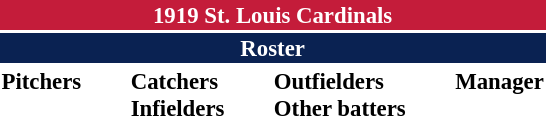<table class="toccolours" style="font-size: 95%;">
<tr>
<th colspan="10" style="background-color: #c41c3a; color: white; text-align: center;">1919 St. Louis Cardinals</th>
</tr>
<tr>
<td colspan="10" style="background-color: #0a2252; color: white; text-align: center;"><strong>Roster</strong></td>
</tr>
<tr>
<td valign="top"><strong>Pitchers</strong><br>













</td>
<td width="25px"></td>
<td valign="top"><strong>Catchers</strong><br>


<strong>Infielders</strong>











</td>
<td width="25px"></td>
<td valign="top"><strong>Outfielders</strong><br>





<strong>Other batters</strong>
</td>
<td width="25px"></td>
<td valign="top"><strong>Manager</strong><br></td>
</tr>
</table>
